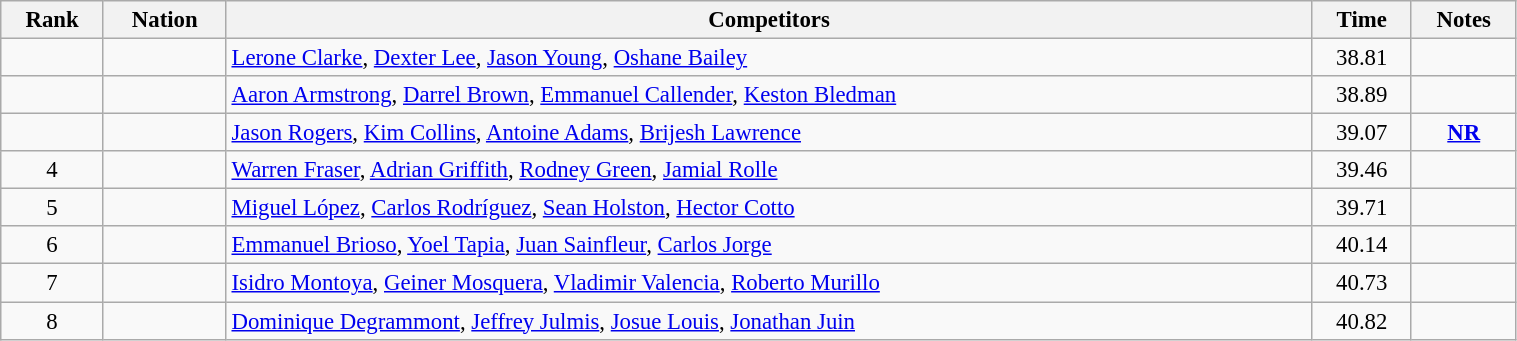<table class="wikitable sortable" width=80% style="text-align:center; font-size:95%">
<tr>
<th>Rank</th>
<th>Nation</th>
<th>Competitors</th>
<th>Time</th>
<th>Notes</th>
</tr>
<tr>
<td></td>
<td align=left></td>
<td align=left><a href='#'>Lerone Clarke</a>, <a href='#'>Dexter Lee</a>, <a href='#'>Jason Young</a>, <a href='#'>Oshane Bailey</a></td>
<td>38.81</td>
<td></td>
</tr>
<tr>
<td></td>
<td align=left></td>
<td align=left><a href='#'>Aaron Armstrong</a>, <a href='#'>Darrel Brown</a>, <a href='#'>Emmanuel Callender</a>, <a href='#'>Keston Bledman</a></td>
<td>38.89</td>
<td></td>
</tr>
<tr>
<td></td>
<td align=left></td>
<td align=left><a href='#'>Jason Rogers</a>, <a href='#'>Kim Collins</a>, <a href='#'>Antoine Adams</a>, <a href='#'>Brijesh Lawrence</a></td>
<td>39.07</td>
<td><strong><a href='#'>NR</a></strong></td>
</tr>
<tr>
<td>4</td>
<td align=left></td>
<td align=left><a href='#'>Warren Fraser</a>, <a href='#'>Adrian Griffith</a>, <a href='#'>Rodney Green</a>, <a href='#'>Jamial Rolle</a></td>
<td>39.46</td>
<td></td>
</tr>
<tr>
<td>5</td>
<td align=left></td>
<td align=left><a href='#'>Miguel López</a>, <a href='#'>Carlos Rodríguez</a>, <a href='#'>Sean Holston</a>, <a href='#'>Hector Cotto</a></td>
<td>39.71</td>
<td></td>
</tr>
<tr>
<td>6</td>
<td align=left></td>
<td align=left><a href='#'>Emmanuel Brioso</a>, <a href='#'>Yoel Tapia</a>, <a href='#'>Juan Sainfleur</a>, <a href='#'>Carlos Jorge</a></td>
<td>40.14</td>
<td></td>
</tr>
<tr>
<td>7</td>
<td align=left></td>
<td align=left><a href='#'>Isidro Montoya</a>, <a href='#'>Geiner Mosquera</a>, <a href='#'>Vladimir Valencia</a>, <a href='#'>Roberto Murillo</a></td>
<td>40.73</td>
<td></td>
</tr>
<tr>
<td>8</td>
<td align=left></td>
<td align=left><a href='#'>Dominique Degrammont</a>, <a href='#'>Jeffrey Julmis</a>, <a href='#'>Josue Louis</a>, <a href='#'>Jonathan Juin</a></td>
<td>40.82</td>
<td></td>
</tr>
</table>
